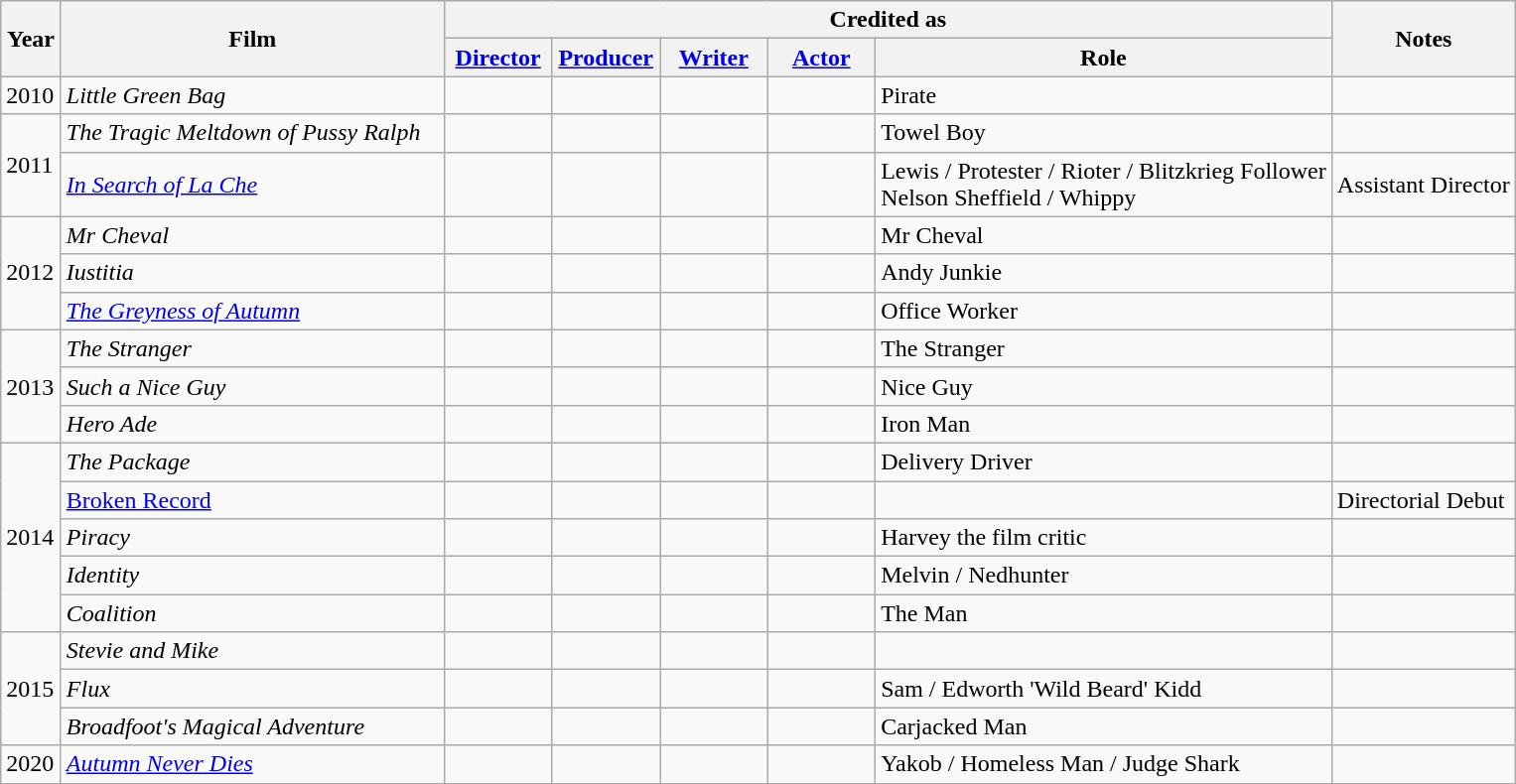<table class="wikitable sortable" style="margin-right: 0;">
<tr>
<th rowspan="2" style="width:33px;">Year</th>
<th rowspan="2" style="width:250px;">Film</th>
<th colspan="5">Credited as</th>
<th rowspan="2">Notes</th>
</tr>
<tr>
<th style="width:65px;"><a href='#'>Director</a></th>
<th style="width:65px;"><a href='#'>Producer</a></th>
<th style="width:65px;"><a href='#'>Writer</a></th>
<th style="width:65px;"><a href='#'>Actor</a></th>
<th>Role</th>
</tr>
<tr>
<td>2010</td>
<td style="text-align:left"><em>Little Green Bag</em></td>
<td></td>
<td></td>
<td></td>
<td></td>
<td>Pirate</td>
<td></td>
</tr>
<tr>
<td rowspan="2">2011</td>
<td style="text-align:left"><em>The Tragic Meltdown of Pussy Ralph</em></td>
<td></td>
<td></td>
<td></td>
<td></td>
<td>Towel Boy</td>
<td></td>
</tr>
<tr>
<td style="text-align:left"><em><a href='#'>In Search of La Che</a></em></td>
<td></td>
<td></td>
<td></td>
<td></td>
<td>Lewis / Protester / Rioter / Blitzkrieg Follower<br>Nelson Sheffield / Whippy</td>
<td>Assistant Director</td>
</tr>
<tr>
<td rowspan="3">2012</td>
<td style="text-align:left"><em>Mr Cheval</em></td>
<td></td>
<td></td>
<td></td>
<td></td>
<td>Mr Cheval</td>
<td></td>
</tr>
<tr>
<td style="text-align:left"><em>Iustitia</em></td>
<td></td>
<td></td>
<td></td>
<td></td>
<td>Andy Junkie</td>
<td></td>
</tr>
<tr>
<td style="text-align:left"><em><a href='#'>The Greyness of Autumn</a></em></td>
<td></td>
<td></td>
<td></td>
<td></td>
<td>Office Worker</td>
<td></td>
</tr>
<tr>
<td rowspan="3">2013</td>
<td style="text-align:left"><em>The Stranger</em></td>
<td></td>
<td></td>
<td></td>
<td></td>
<td>The Stranger</td>
<td></td>
</tr>
<tr>
<td style="text-align:left"><em>Such a Nice Guy</em></td>
<td></td>
<td></td>
<td></td>
<td></td>
<td>Nice Guy</td>
<td></td>
</tr>
<tr>
<td style="text-align:left"><em>Hero Ade</em></td>
<td></td>
<td></td>
<td></td>
<td></td>
<td>Iron Man</td>
<td></td>
</tr>
<tr>
<td rowspan="5">2014</td>
<td style="text-align:left"><em>The Package</em></td>
<td></td>
<td></td>
<td></td>
<td></td>
<td>Delivery Driver</td>
<td></td>
</tr>
<tr>
<td style="text-align:left"><em><a href='#'></em>Broken Record<em></a></em></td>
<td></td>
<td></td>
<td></td>
<td></td>
<td></td>
<td>Directorial Debut</td>
</tr>
<tr>
<td style="text-align:left"><em>Piracy</em></td>
<td></td>
<td></td>
<td></td>
<td></td>
<td>Harvey the film critic</td>
<td></td>
</tr>
<tr>
<td style="text-align:left"><em>Identity</em></td>
<td></td>
<td></td>
<td></td>
<td></td>
<td>Melvin / Nedhunter</td>
<td></td>
</tr>
<tr>
<td style="text-align:left"><em>Coalition</em></td>
<td></td>
<td></td>
<td></td>
<td></td>
<td>The Man</td>
<td></td>
</tr>
<tr>
<td rowspan="3">2015</td>
<td style="text-align:left"><em>Stevie and Mike</em></td>
<td></td>
<td></td>
<td></td>
<td></td>
<td></td>
<td></td>
</tr>
<tr>
<td><em>Flux</em></td>
<td></td>
<td></td>
<td></td>
<td></td>
<td>Sam / Edworth 'Wild Beard' Kidd</td>
<td></td>
</tr>
<tr>
<td><em>Broadfoot's Magical Adventure</em></td>
<td></td>
<td></td>
<td></td>
<td></td>
<td>Carjacked Man</td>
<td></td>
</tr>
<tr>
<td rowspan="1">2020</td>
<td style="text-align:left"><em><a href='#'>Autumn Never Dies</a></em></td>
<td></td>
<td></td>
<td></td>
<td></td>
<td>Yakob / Homeless Man / Judge Shark</td>
<td></td>
</tr>
<tr>
</tr>
</table>
